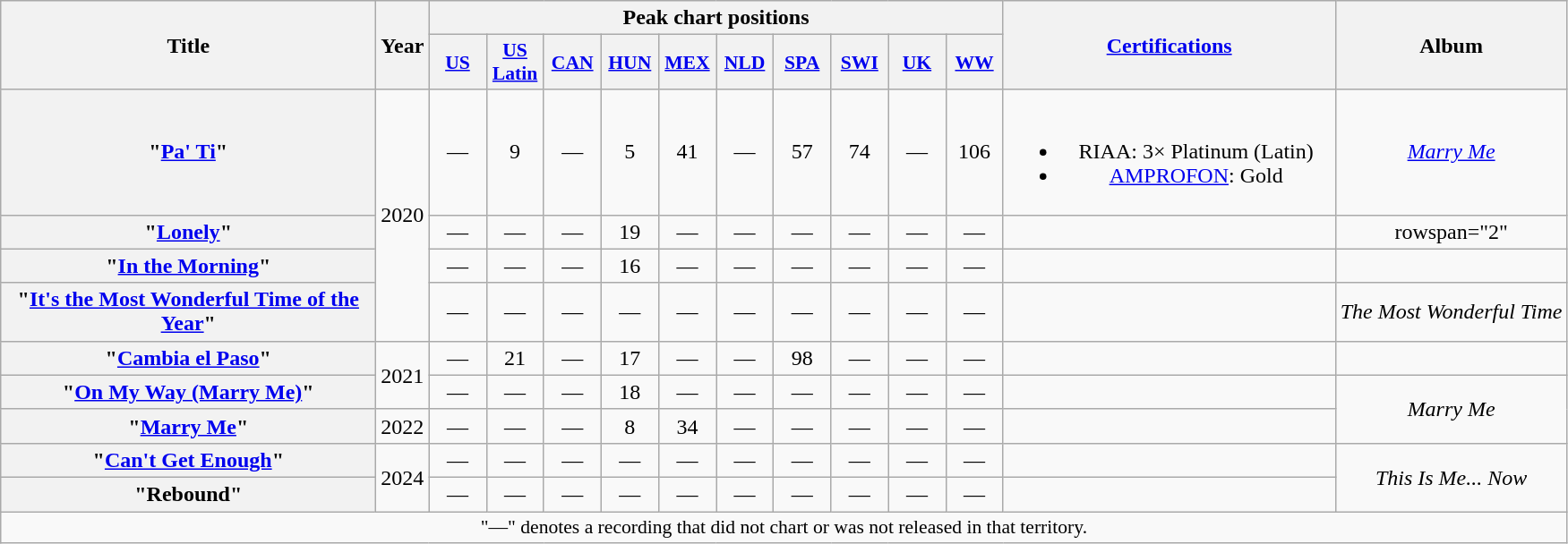<table class="wikitable plainrowheaders" style="text-align:center;">
<tr>
<th scope="col" rowspan="2" style="width:17em;">Title</th>
<th scope="col" rowspan="2" style="width:1em;">Year</th>
<th scope="col" colspan="10">Peak chart positions</th>
<th scope="col" rowspan="2" style="width:15em;"><a href='#'>Certifications</a></th>
<th scope="col" rowspan="2">Album</th>
</tr>
<tr>
<th scope="col" style="width:2.5em; font-size:90%;"><a href='#'>US</a><br></th>
<th scope="col" style="width:2.5em; font-size:90%;"><a href='#'>US<br>Latin</a><br></th>
<th scope="col" style="width:2.5em; font-size:90%;"><a href='#'>CAN</a><br></th>
<th scope="col" style="width:2.5em; font-size:90%;"><a href='#'>HUN</a><br></th>
<th scope="col" style="width:2.5em; font-size:90%;"><a href='#'>MEX</a><br></th>
<th scope="col" style="width:2.5em; font-size:90%;"><a href='#'>NLD</a><br></th>
<th scope="col" style="width:2.5em; font-size:90%;"><a href='#'>SPA</a><br></th>
<th scope="col" style="width:2.5em; font-size:90%;"><a href='#'>SWI</a><br></th>
<th scope="col" style="width:2.5em; font-size:90%;"><a href='#'>UK</a><br></th>
<th scope="col" style="width:2.5em; font-size:90%;"><a href='#'>WW</a><br></th>
</tr>
<tr>
<th scope="row">"<a href='#'>Pa' Ti</a>"<br></th>
<td rowspan="4">2020</td>
<td>—</td>
<td>9</td>
<td>—</td>
<td>5</td>
<td>41</td>
<td>—</td>
<td>57</td>
<td>74</td>
<td>—</td>
<td>106</td>
<td><br><ul><li>RIAA: 3× Platinum (Latin)</li><li><a href='#'>AMPROFON</a>: Gold</li></ul></td>
<td><em><a href='#'>Marry Me</a></em></td>
</tr>
<tr>
<th scope="row">"<a href='#'>Lonely</a>"<br></th>
<td>—</td>
<td>—</td>
<td>—</td>
<td>19</td>
<td>—</td>
<td>—</td>
<td>—</td>
<td>—</td>
<td>—</td>
<td>—</td>
<td></td>
<td>rowspan="2" </td>
</tr>
<tr>
<th scope="row">"<a href='#'>In the Morning</a>"</th>
<td>—</td>
<td>—</td>
<td>—</td>
<td>16</td>
<td>—</td>
<td>—</td>
<td>—</td>
<td>—</td>
<td>—</td>
<td>—</td>
<td></td>
</tr>
<tr>
<th scope="row">"<a href='#'>It's the Most Wonderful Time of the Year</a>"<br></th>
<td>—</td>
<td>—</td>
<td>—</td>
<td>—</td>
<td>—</td>
<td>—</td>
<td>—</td>
<td>—</td>
<td>—</td>
<td>—</td>
<td></td>
<td><em>The Most Wonderful Time</em></td>
</tr>
<tr>
<th scope="row">"<a href='#'>Cambia el Paso</a>"<br></th>
<td rowspan="2">2021</td>
<td>—</td>
<td>21</td>
<td>—</td>
<td>17</td>
<td>—</td>
<td>—</td>
<td>98</td>
<td>—</td>
<td>—</td>
<td>—</td>
<td></td>
<td></td>
</tr>
<tr>
<th scope="row">"<a href='#'>On My Way (Marry Me)</a>"</th>
<td>—</td>
<td>—</td>
<td>—</td>
<td>18</td>
<td>—</td>
<td>—</td>
<td>—</td>
<td>—</td>
<td>—</td>
<td>—</td>
<td></td>
<td rowspan="2"><em>Marry Me</em></td>
</tr>
<tr>
<th scope="row">"<a href='#'>Marry Me</a>"<br></th>
<td>2022</td>
<td>—</td>
<td>—</td>
<td>—</td>
<td>8</td>
<td>34</td>
<td>—</td>
<td>—</td>
<td>—</td>
<td>—</td>
<td>—</td>
<td></td>
</tr>
<tr>
<th scope="row">"<a href='#'>Can't Get Enough</a>"</th>
<td rowspan="2">2024</td>
<td>—</td>
<td>—</td>
<td>—</td>
<td>—</td>
<td>—</td>
<td>—</td>
<td>—</td>
<td>—</td>
<td>—</td>
<td>—</td>
<td></td>
<td rowspan="2"><em>This Is Me... Now</em></td>
</tr>
<tr>
<th scope="row">"Rebound"</th>
<td>—</td>
<td>—</td>
<td>—</td>
<td>—</td>
<td>—</td>
<td>—</td>
<td>—</td>
<td>—</td>
<td>—</td>
<td>—</td>
<td></td>
</tr>
<tr>
<td colspan="14" style="font-size:90%">"—" denotes a recording that did not chart or was not released in that territory.</td>
</tr>
</table>
